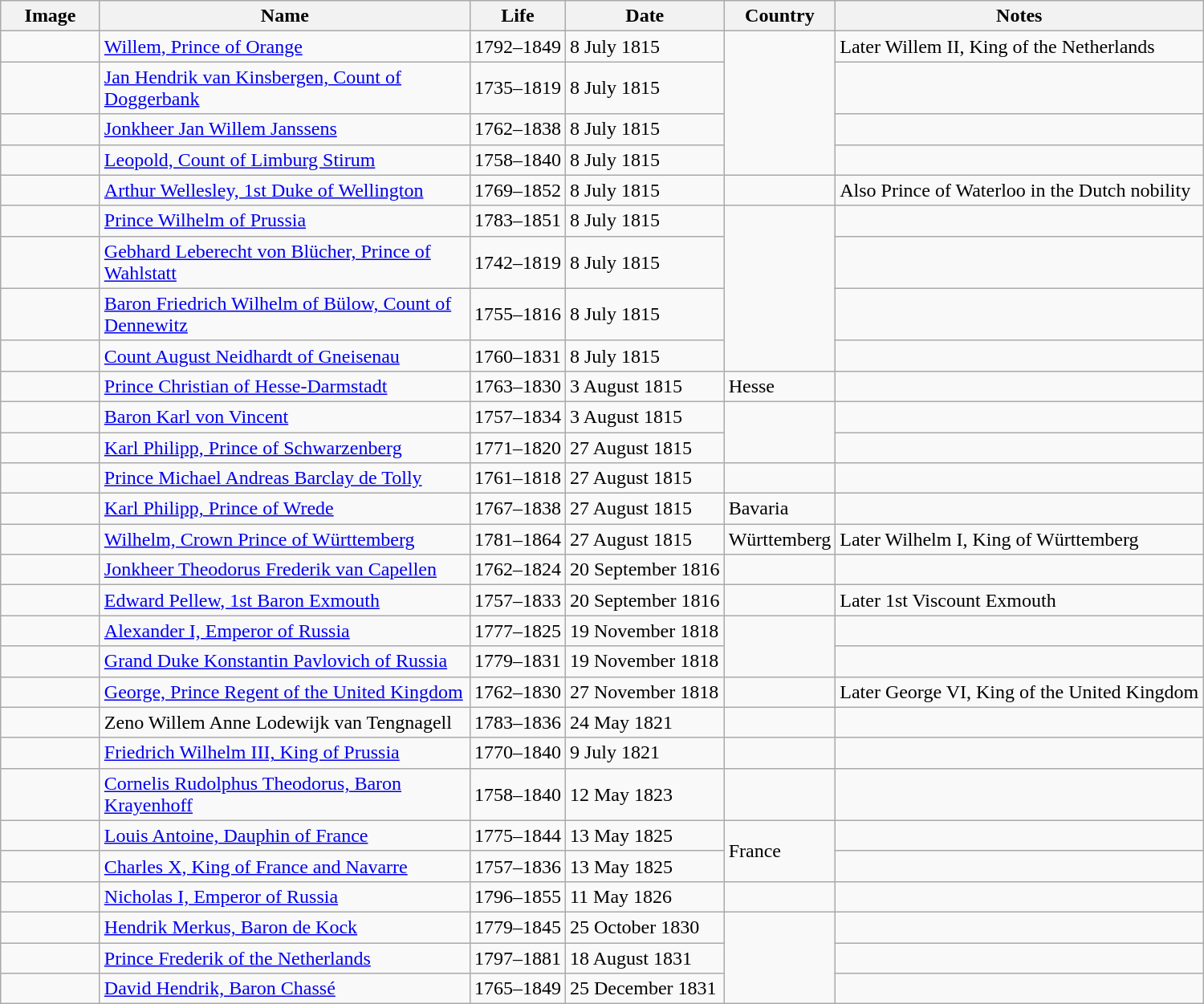<table class="wikitable">
<tr>
<th style="width: 75px;">Image</th>
<th style="width: 300px;">Name</th>
<th>Life</th>
<th>Date</th>
<th>Country</th>
<th>Notes</th>
</tr>
<tr>
<td></td>
<td><a href='#'>Willem, Prince of Orange</a></td>
<td>1792–1849</td>
<td>8 July 1815</td>
<td rowspan="4"></td>
<td>Later Willem II, King of the Netherlands</td>
</tr>
<tr>
<td></td>
<td><a href='#'>Jan Hendrik van Kinsbergen, Count of Doggerbank</a></td>
<td>1735–1819</td>
<td>8 July 1815</td>
<td></td>
</tr>
<tr>
<td></td>
<td><a href='#'>Jonkheer Jan Willem Janssens</a></td>
<td>1762–1838</td>
<td>8 July 1815</td>
<td></td>
</tr>
<tr>
<td></td>
<td><a href='#'>Leopold, Count of Limburg Stirum</a></td>
<td>1758–1840</td>
<td>8 July 1815</td>
<td></td>
</tr>
<tr>
<td></td>
<td><a href='#'>Arthur Wellesley, 1st Duke of Wellington</a></td>
<td>1769–1852</td>
<td>8 July 1815</td>
<td></td>
<td>Also Prince of Waterloo in the Dutch nobility</td>
</tr>
<tr>
<td></td>
<td><a href='#'>Prince Wilhelm of Prussia</a></td>
<td>1783–1851</td>
<td>8 July 1815</td>
<td rowspan="4"></td>
<td></td>
</tr>
<tr>
<td></td>
<td><a href='#'>Gebhard Leberecht von Blücher, Prince of Wahlstatt</a></td>
<td>1742–1819</td>
<td>8 July 1815</td>
<td></td>
</tr>
<tr>
<td></td>
<td><a href='#'>Baron Friedrich Wilhelm of Bülow, Count of Dennewitz</a></td>
<td>1755–1816</td>
<td>8 July 1815</td>
<td></td>
</tr>
<tr>
<td></td>
<td><a href='#'>Count August Neidhardt of Gneisenau</a></td>
<td>1760–1831</td>
<td>8 July 1815</td>
<td></td>
</tr>
<tr>
<td></td>
<td><a href='#'>Prince Christian of Hesse-Darmstadt</a></td>
<td>1763–1830</td>
<td>3 August 1815</td>
<td> Hesse</td>
<td></td>
</tr>
<tr>
<td></td>
<td><a href='#'>Baron Karl von Vincent</a></td>
<td>1757–1834</td>
<td>3 August 1815</td>
<td rowspan="2"></td>
<td></td>
</tr>
<tr>
<td></td>
<td><a href='#'>Karl Philipp, Prince of Schwarzenberg</a></td>
<td>1771–1820</td>
<td>27 August 1815</td>
<td></td>
</tr>
<tr>
<td></td>
<td><a href='#'>Prince Michael Andreas Barclay de Tolly</a></td>
<td>1761–1818</td>
<td>27 August 1815</td>
<td></td>
<td></td>
</tr>
<tr>
<td></td>
<td><a href='#'>Karl Philipp, Prince of Wrede</a></td>
<td>1767–1838</td>
<td>27 August 1815</td>
<td> Bavaria</td>
<td></td>
</tr>
<tr>
<td></td>
<td><a href='#'>Wilhelm, Crown Prince of Württemberg</a></td>
<td>1781–1864</td>
<td>27 August 1815</td>
<td> Württemberg</td>
<td>Later Wilhelm I, King of Württemberg</td>
</tr>
<tr>
<td></td>
<td><a href='#'>Jonkheer Theodorus Frederik van Capellen</a></td>
<td>1762–1824</td>
<td>20 September 1816</td>
<td></td>
<td></td>
</tr>
<tr>
<td></td>
<td><a href='#'>Edward Pellew, 1st Baron Exmouth</a></td>
<td>1757–1833</td>
<td>20 September 1816</td>
<td></td>
<td>Later 1st Viscount Exmouth</td>
</tr>
<tr>
<td></td>
<td><a href='#'>Alexander I, Emperor of Russia</a></td>
<td>1777–1825</td>
<td>19 November 1818</td>
<td rowspan="2"></td>
<td></td>
</tr>
<tr>
<td></td>
<td><a href='#'>Grand Duke Konstantin Pavlovich of Russia</a></td>
<td>1779–1831</td>
<td>19 November 1818</td>
<td></td>
</tr>
<tr>
<td></td>
<td><a href='#'>George, Prince Regent of the United Kingdom</a></td>
<td>1762–1830</td>
<td>27 November 1818</td>
<td></td>
<td>Later George VI, King of the United Kingdom</td>
</tr>
<tr>
<td></td>
<td>Zeno Willem Anne Lodewijk van Tengnagell</td>
<td>1783–1836</td>
<td>24 May 1821</td>
<td></td>
<td></td>
</tr>
<tr>
<td></td>
<td><a href='#'>Friedrich Wilhelm III, King of Prussia</a></td>
<td>1770–1840</td>
<td>9 July 1821</td>
<td></td>
<td></td>
</tr>
<tr>
<td></td>
<td><a href='#'>Cornelis Rudolphus Theodorus, Baron Krayenhoff</a></td>
<td>1758–1840</td>
<td>12 May 1823</td>
<td></td>
<td></td>
</tr>
<tr>
<td></td>
<td><a href='#'>Louis Antoine, Dauphin of France</a></td>
<td>1775–1844</td>
<td>13 May 1825</td>
<td rowspan="2"> France</td>
<td></td>
</tr>
<tr>
<td></td>
<td><a href='#'>Charles X, King of France and Navarre</a></td>
<td>1757–1836</td>
<td>13 May 1825</td>
<td></td>
</tr>
<tr>
<td></td>
<td><a href='#'>Nicholas I, Emperor of Russia</a></td>
<td>1796–1855</td>
<td>11 May 1826</td>
<td></td>
<td></td>
</tr>
<tr>
<td></td>
<td><a href='#'>Hendrik Merkus, Baron de Kock</a></td>
<td>1779–1845</td>
<td>25 October 1830</td>
<td rowspan="3"></td>
<td></td>
</tr>
<tr>
<td></td>
<td><a href='#'>Prince Frederik of the Netherlands</a></td>
<td>1797–1881</td>
<td>18 August 1831</td>
<td></td>
</tr>
<tr>
<td></td>
<td><a href='#'>David Hendrik, Baron Chassé</a></td>
<td>1765–1849</td>
<td>25 December 1831</td>
<td></td>
</tr>
</table>
